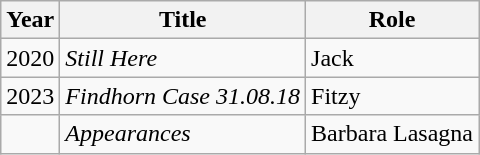<table class="wikitable">
<tr>
<th>Year</th>
<th>Title</th>
<th>Role</th>
</tr>
<tr>
<td>2020</td>
<td><em>Still Here</em></td>
<td>Jack</td>
</tr>
<tr>
<td>2023</td>
<td><em>Findhorn Case 31.08.18</em></td>
<td>Fitzy</td>
</tr>
<tr>
<td></td>
<td><em>Appearances</em></td>
<td>Barbara Lasagna</td>
</tr>
</table>
